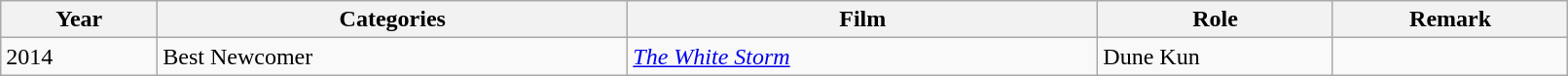<table class="wikitable" width="85%">
<tr>
<th style="width:10%">Year</th>
<th style="width:30%">Categories</th>
<th style="width:30%">Film</th>
<th style="width:15%">Role</th>
<th style="width:15%">Remark</th>
</tr>
<tr ---->
<td rowspan="1" width="10%">2014</td>
<td>Best Newcomer</td>
<td><em><a href='#'>The White Storm</a></em></td>
<td>Dune Kun</td>
<td></td>
</tr>
</table>
